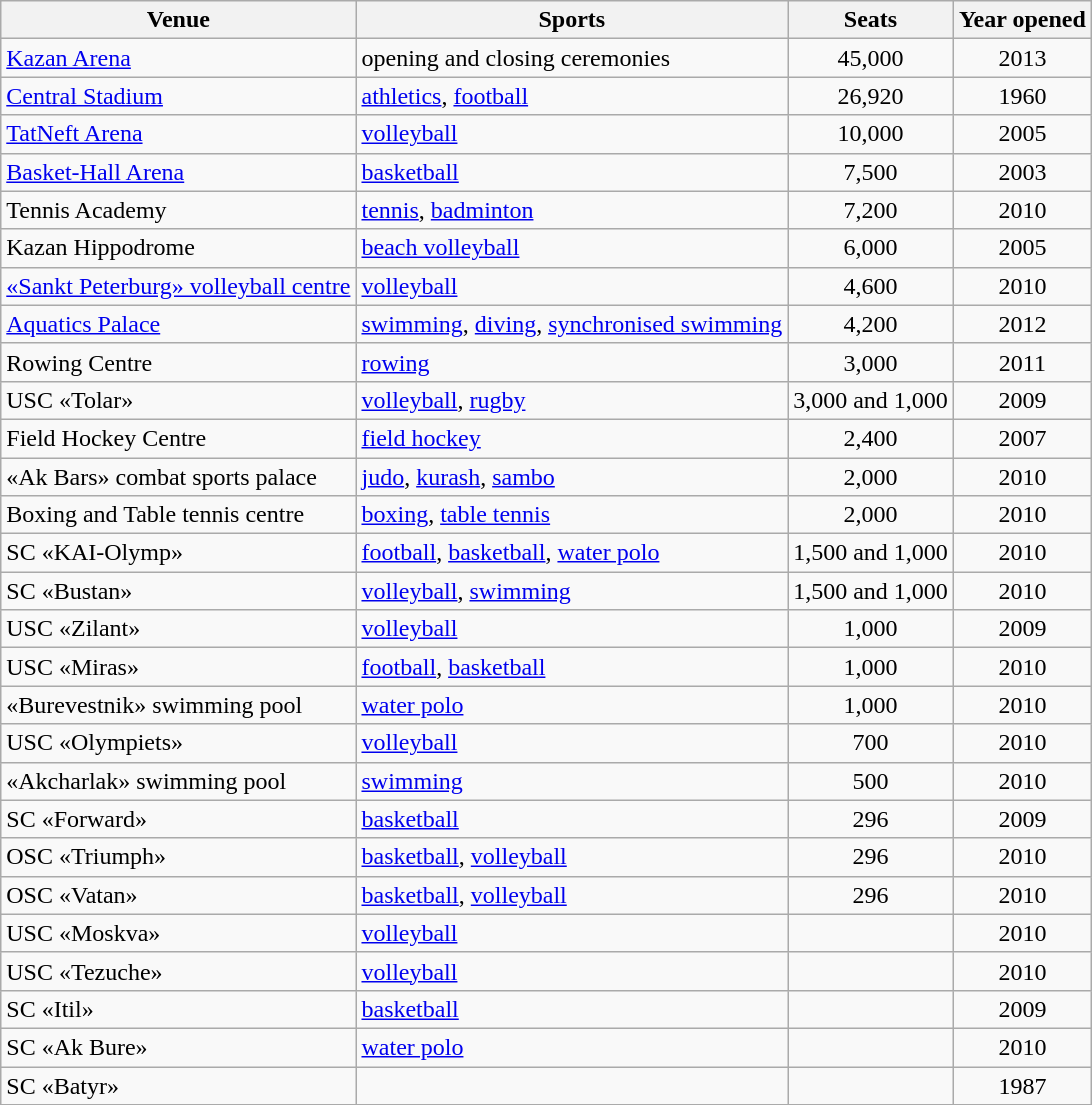<table class="wikitable sortable">
<tr>
<th>Venue</th>
<th class="unsortable">Sports</th>
<th>Seats</th>
<th>Year opened</th>
</tr>
<tr>
<td><a href='#'>Kazan Arena</a></td>
<td>opening and closing ceremonies</td>
<td align="center">45,000</td>
<td align="center">2013</td>
</tr>
<tr>
<td><a href='#'>Central Stadium</a></td>
<td><a href='#'>athletics</a>, <a href='#'>football</a></td>
<td align="center">26,920</td>
<td align="center">1960</td>
</tr>
<tr>
<td><a href='#'>TatNeft Arena</a></td>
<td><a href='#'>volleyball</a></td>
<td align="center">10,000</td>
<td align="center">2005</td>
</tr>
<tr>
<td><a href='#'>Basket-Hall Arena</a></td>
<td><a href='#'>basketball</a></td>
<td align="center">7,500</td>
<td align="center">2003</td>
</tr>
<tr>
<td>Tennis Academy</td>
<td><a href='#'>tennis</a>, <a href='#'>badminton</a></td>
<td align="center">7,200</td>
<td align="center">2010</td>
</tr>
<tr>
<td>Kazan Hippodrome</td>
<td><a href='#'>beach volleyball</a></td>
<td align="center">6,000</td>
<td align="center">2005</td>
</tr>
<tr>
<td><a href='#'>«Sankt Peterburg» volleyball centre</a></td>
<td><a href='#'>volleyball</a></td>
<td align="center">4,600</td>
<td align="center">2010</td>
</tr>
<tr>
<td><a href='#'>Aquatics Palace</a></td>
<td><a href='#'>swimming</a>, <a href='#'>diving</a>, <a href='#'>synchronised swimming</a></td>
<td align="center">4,200</td>
<td align="center">2012</td>
</tr>
<tr>
<td>Rowing Centre</td>
<td><a href='#'>rowing</a></td>
<td align="center">3,000</td>
<td align="center">2011</td>
</tr>
<tr>
<td>USC «Tolar»</td>
<td><a href='#'>volleyball</a>, <a href='#'>rugby</a></td>
<td align="center">3,000 and 1,000</td>
<td align="center">2009</td>
</tr>
<tr>
<td>Field Hockey Centre</td>
<td><a href='#'>field hockey</a></td>
<td align="center">2,400</td>
<td align="center">2007</td>
</tr>
<tr>
<td>«Ak Bars» combat sports palace</td>
<td><a href='#'>judo</a>, <a href='#'>kurash</a>, <a href='#'>sambo</a></td>
<td align="center">2,000</td>
<td align="center">2010</td>
</tr>
<tr>
<td>Boxing and Table tennis centre</td>
<td><a href='#'>boxing</a>, <a href='#'>table tennis</a></td>
<td align="center">2,000</td>
<td align="center">2010</td>
</tr>
<tr>
<td>SC «KAI-Olymp»</td>
<td><a href='#'>football</a>, <a href='#'>basketball</a>, <a href='#'>water polo</a></td>
<td align="center">1,500 and 1,000</td>
<td align="center">2010</td>
</tr>
<tr>
<td>SC «Bustan»</td>
<td><a href='#'>volleyball</a>, <a href='#'>swimming</a></td>
<td align="center">1,500 and 1,000</td>
<td align="center">2010</td>
</tr>
<tr>
<td>USC «Zilant»</td>
<td><a href='#'>volleyball</a></td>
<td align="center">1,000</td>
<td align="center">2009</td>
</tr>
<tr>
<td>USC «Miras»</td>
<td><a href='#'>football</a>, <a href='#'>basketball</a></td>
<td align="center">1,000</td>
<td align="center">2010</td>
</tr>
<tr>
<td>«Burevestnik» swimming pool</td>
<td><a href='#'>water polo</a></td>
<td align="center">1,000</td>
<td align="center">2010</td>
</tr>
<tr>
<td>USC «Olympiets»</td>
<td><a href='#'>volleyball</a></td>
<td align="center">700</td>
<td align="center">2010</td>
</tr>
<tr>
<td>«Akcharlak» swimming pool</td>
<td><a href='#'>swimming</a></td>
<td align="center">500</td>
<td align="center">2010</td>
</tr>
<tr>
<td>SC «Forward»</td>
<td><a href='#'>basketball</a></td>
<td align="center">296</td>
<td align="center">2009</td>
</tr>
<tr>
<td>OSC «Triumph»</td>
<td><a href='#'>basketball</a>, <a href='#'>volleyball</a></td>
<td align="center">296</td>
<td align="center">2010</td>
</tr>
<tr>
<td>OSC «Vatan»</td>
<td><a href='#'>basketball</a>, <a href='#'>volleyball</a></td>
<td align="center">296</td>
<td align="center">2010</td>
</tr>
<tr>
<td>USC «Moskva»</td>
<td><a href='#'>volleyball</a></td>
<td align="center"></td>
<td align="center">2010</td>
</tr>
<tr>
<td>USC «Tezuche»</td>
<td><a href='#'>volleyball</a></td>
<td align="center"></td>
<td align="center">2010</td>
</tr>
<tr>
<td>SC «Itil»</td>
<td><a href='#'>basketball</a></td>
<td align="center"></td>
<td align="center">2009</td>
</tr>
<tr>
<td>SC «Ak Bure»</td>
<td><a href='#'>water polo</a></td>
<td align="center"></td>
<td align="center">2010</td>
</tr>
<tr>
<td>SC «Batyr»</td>
<td></td>
<td align="center"></td>
<td align="center">1987</td>
</tr>
</table>
